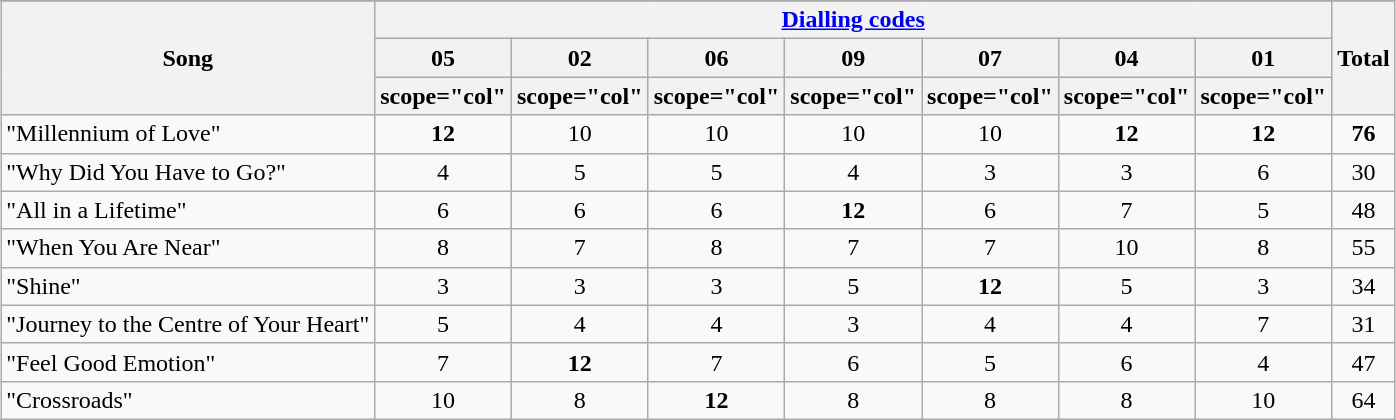<table class="wikitable plainrowheaders" style="margin: 1em auto 1em auto; text-align:center;">
<tr>
</tr>
<tr>
<th scope="col" rowspan="3">Song</th>
<th scope="col" colspan="7"><a href='#'>Dialling codes</a></th>
<th scope="col" rowspan="3">Total</th>
</tr>
<tr>
<th>05</th>
<th>02</th>
<th>06</th>
<th>09</th>
<th>07</th>
<th>04</th>
<th>01</th>
</tr>
<tr>
<th>scope="col" </th>
<th>scope="col" </th>
<th>scope="col" </th>
<th>scope="col" </th>
<th>scope="col" </th>
<th>scope="col" </th>
<th>scope="col" </th>
</tr>
<tr>
<td align="left">"Millennium of Love"</td>
<td><strong>12</strong></td>
<td>10</td>
<td>10</td>
<td>10</td>
<td>10</td>
<td><strong>12</strong></td>
<td><strong>12</strong></td>
<td><strong>76</strong></td>
</tr>
<tr>
<td align="left">"Why Did You Have to Go?"</td>
<td>4</td>
<td>5</td>
<td>5</td>
<td>4</td>
<td>3</td>
<td>3</td>
<td>6</td>
<td>30</td>
</tr>
<tr>
<td align="left">"All in a Lifetime"</td>
<td>6</td>
<td>6</td>
<td>6</td>
<td><strong>12</strong></td>
<td>6</td>
<td>7</td>
<td>5</td>
<td>48</td>
</tr>
<tr>
<td align="left">"When You Are Near"</td>
<td>8</td>
<td>7</td>
<td>8</td>
<td>7</td>
<td>7</td>
<td>10</td>
<td>8</td>
<td>55</td>
</tr>
<tr>
<td align="left">"Shine"</td>
<td>3</td>
<td>3</td>
<td>3</td>
<td>5</td>
<td><strong>12</strong></td>
<td>5</td>
<td>3</td>
<td>34</td>
</tr>
<tr>
<td align="left">"Journey to the Centre of Your Heart"</td>
<td>5</td>
<td>4</td>
<td>4</td>
<td>3</td>
<td>4</td>
<td>4</td>
<td>7</td>
<td>31</td>
</tr>
<tr>
<td align="left">"Feel Good Emotion"</td>
<td>7</td>
<td><strong>12</strong></td>
<td>7</td>
<td>6</td>
<td>5</td>
<td>6</td>
<td>4</td>
<td>47</td>
</tr>
<tr>
<td align="left">"Crossroads"</td>
<td>10</td>
<td>8</td>
<td><strong>12</strong></td>
<td>8</td>
<td>8</td>
<td>8</td>
<td>10</td>
<td>64</td>
</tr>
</table>
